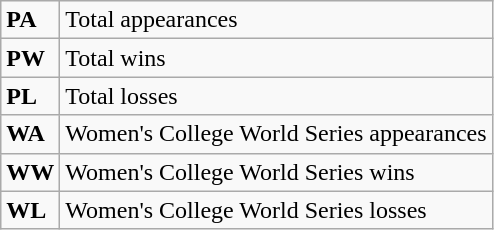<table class="wikitable">
<tr>
<td><strong>PA</strong></td>
<td>Total appearances</td>
</tr>
<tr>
<td><strong>PW</strong></td>
<td>Total wins</td>
</tr>
<tr>
<td><strong>PL</strong></td>
<td>Total losses</td>
</tr>
<tr>
<td><strong>WA</strong></td>
<td>Women's College World Series appearances</td>
</tr>
<tr>
<td><strong>WW</strong></td>
<td>Women's College World Series wins</td>
</tr>
<tr>
<td><strong>WL</strong></td>
<td>Women's College World Series losses</td>
</tr>
</table>
